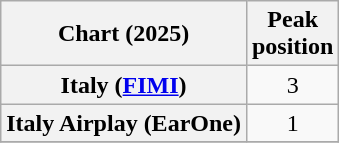<table class="wikitable sortable plainrowheaders" style="text-align:center">
<tr>
<th scope="col">Chart (2025)</th>
<th scope="col">Peak<br>position</th>
</tr>
<tr>
<th scope="row">Italy (<a href='#'>FIMI</a>)</th>
<td>3</td>
</tr>
<tr>
<th scope="row">Italy Airplay (EarOne)</th>
<td>1</td>
</tr>
<tr>
</tr>
</table>
